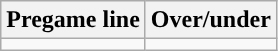<table class="wikitable">
<tr align="center">
<th>Pregame line</th>
<th>Over/under</th>
</tr>
<tr align="center">
<td></td>
<td></td>
</tr>
</table>
